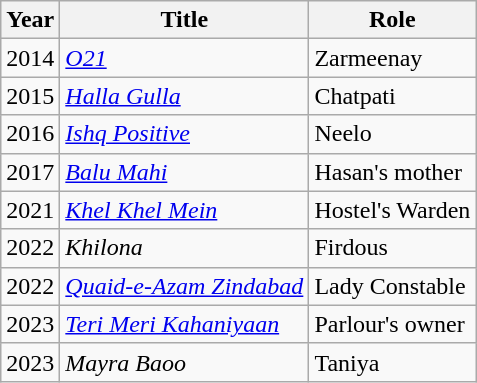<table class="wikitable sortable plainrowheaders">
<tr style="text-align:center;">
<th scope="col">Year</th>
<th scope="col">Title</th>
<th scope="col">Role</th>
</tr>
<tr>
<td>2014</td>
<td><em><a href='#'>O21</a></em></td>
<td>Zarmeenay</td>
</tr>
<tr>
<td>2015</td>
<td><em><a href='#'>Halla Gulla</a></em></td>
<td>Chatpati</td>
</tr>
<tr>
<td>2016</td>
<td><em><a href='#'>Ishq Positive</a></em></td>
<td>Neelo</td>
</tr>
<tr>
<td>2017</td>
<td><em><a href='#'>Balu Mahi</a></em></td>
<td>Hasan's mother</td>
</tr>
<tr>
<td>2021</td>
<td><em><a href='#'>Khel Khel Mein</a></em></td>
<td>Hostel's Warden</td>
</tr>
<tr>
<td>2022</td>
<td><em>Khilona</em></td>
<td>Firdous</td>
</tr>
<tr>
<td>2022</td>
<td><em><a href='#'>Quaid-e-Azam Zindabad</a></em></td>
<td>Lady Constable</td>
</tr>
<tr>
<td>2023</td>
<td><em><a href='#'>Teri Meri Kahaniyaan</a></em></td>
<td>Parlour's owner</td>
</tr>
<tr>
<td>2023</td>
<td><em>Mayra Baoo</em></td>
<td>Taniya</td>
</tr>
</table>
